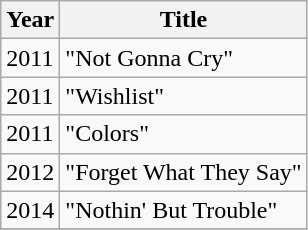<table class="wikitable">
<tr>
<th>Year</th>
<th>Title</th>
</tr>
<tr>
<td>2011</td>
<td>"Not Gonna Cry"</td>
</tr>
<tr>
<td>2011</td>
<td>"Wishlist" </td>
</tr>
<tr>
<td>2011</td>
<td>"Colors"</td>
</tr>
<tr>
<td>2012</td>
<td>"Forget What They Say" </td>
</tr>
<tr>
<td>2014</td>
<td>"Nothin' But Trouble" </td>
</tr>
<tr>
</tr>
</table>
